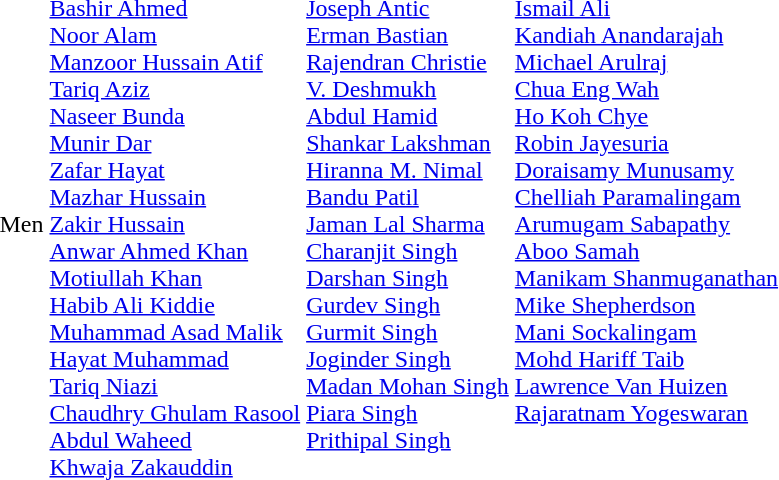<table>
<tr>
<td>Men<br></td>
<td><br><a href='#'>Bashir Ahmed</a><br><a href='#'>Noor Alam</a><br><a href='#'>Manzoor Hussain Atif</a><br><a href='#'>Tariq Aziz</a><br><a href='#'>Naseer Bunda</a><br><a href='#'>Munir Dar</a><br><a href='#'>Zafar Hayat</a><br><a href='#'>Mazhar Hussain</a><br><a href='#'>Zakir Hussain</a><br><a href='#'>Anwar Ahmed Khan</a><br><a href='#'>Motiullah Khan</a><br><a href='#'>Habib Ali Kiddie</a><br><a href='#'>Muhammad Asad Malik</a><br><a href='#'>Hayat Muhammad</a><br><a href='#'>Tariq Niazi</a><br><a href='#'>Chaudhry Ghulam Rasool</a><br><a href='#'>Abdul Waheed</a><br><a href='#'>Khwaja Zakauddin</a></td>
<td valign=top><br><a href='#'>Joseph Antic</a><br><a href='#'>Erman Bastian</a><br><a href='#'>Rajendran Christie</a><br><a href='#'>V. Deshmukh</a><br><a href='#'>Abdul Hamid</a><br><a href='#'>Shankar Lakshman</a><br><a href='#'>Hiranna M. Nimal</a><br><a href='#'>Bandu Patil</a><br><a href='#'>Jaman Lal Sharma</a><br><a href='#'>Charanjit Singh</a><br><a href='#'>Darshan Singh</a><br><a href='#'>Gurdev Singh</a><br><a href='#'>Gurmit Singh</a><br><a href='#'>Joginder Singh</a><br><a href='#'>Madan Mohan Singh</a><br><a href='#'>Piara Singh</a><br><a href='#'>Prithipal Singh</a></td>
<td valign=top><br><a href='#'>Ismail Ali</a><br><a href='#'>Kandiah Anandarajah</a><br><a href='#'>Michael Arulraj</a><br><a href='#'>Chua Eng Wah</a><br><a href='#'>Ho Koh Chye</a><br><a href='#'>Robin Jayesuria</a><br><a href='#'>Doraisamy Munusamy</a><br><a href='#'>Chelliah Paramalingam</a><br><a href='#'>Arumugam Sabapathy</a><br><a href='#'>Aboo Samah</a><br><a href='#'>Manikam Shanmuganathan</a><br><a href='#'>Mike Shepherdson</a><br><a href='#'>Mani Sockalingam</a><br><a href='#'>Mohd Hariff Taib</a><br><a href='#'>Lawrence Van Huizen</a><br><a href='#'>Rajaratnam Yogeswaran</a></td>
</tr>
</table>
